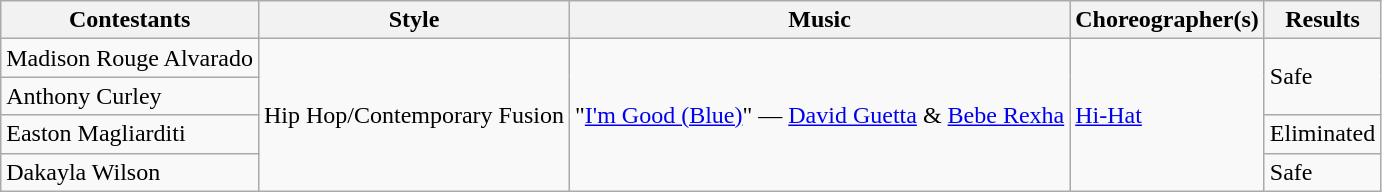<table class="wikitable">
<tr>
<th>Contestants</th>
<th>Style</th>
<th>Music</th>
<th>Choreographer(s)</th>
<th>Results</th>
</tr>
<tr>
<td>Madison Rouge Alvarado</td>
<td rowspan="4">Hip Hop/Contemporary Fusion</td>
<td rowspan="4">"<a href='#'>I'm Good (Blue)</a>" — <a href='#'>David Guetta</a> & <a href='#'>Bebe Rexha</a></td>
<td rowspan="4"><a href='#'>Hi-Hat</a></td>
<td rowspan="2">Safe</td>
</tr>
<tr>
<td>Anthony Curley</td>
</tr>
<tr>
<td>Easton Magliarditi</td>
<td>Eliminated</td>
</tr>
<tr>
<td>Dakayla Wilson</td>
<td>Safe</td>
</tr>
</table>
